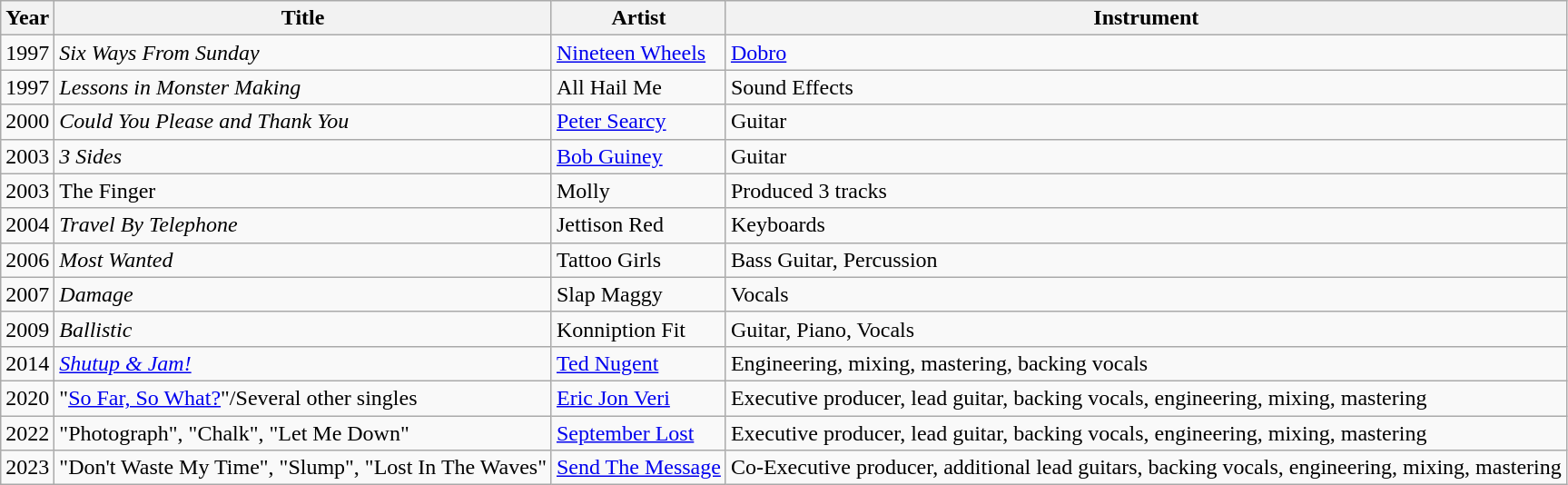<table class="wikitable">
<tr>
<th>Year</th>
<th>Title</th>
<th>Artist</th>
<th>Instrument</th>
</tr>
<tr>
<td>1997</td>
<td><em>Six Ways From Sunday</em></td>
<td><a href='#'>Nineteen Wheels</a></td>
<td><a href='#'>Dobro</a></td>
</tr>
<tr>
<td>1997</td>
<td><em>Lessons in Monster Making</em></td>
<td>All Hail Me</td>
<td>Sound Effects</td>
</tr>
<tr>
<td>2000</td>
<td><em>Could You Please and Thank You</em></td>
<td><a href='#'>Peter Searcy</a></td>
<td>Guitar</td>
</tr>
<tr>
<td>2003</td>
<td><em>3 Sides</em></td>
<td><a href='#'>Bob Guiney</a></td>
<td>Guitar</td>
</tr>
<tr>
<td>2003</td>
<td>The Finger</td>
<td>Molly</td>
<td>Produced 3 tracks</td>
</tr>
<tr>
<td>2004</td>
<td><em>Travel By Telephone</em></td>
<td>Jettison Red</td>
<td>Keyboards</td>
</tr>
<tr>
<td>2006</td>
<td><em>Most Wanted</em></td>
<td>Tattoo Girls</td>
<td>Bass Guitar, Percussion</td>
</tr>
<tr>
<td>2007</td>
<td><em>Damage</em></td>
<td>Slap Maggy</td>
<td>Vocals</td>
</tr>
<tr>
<td>2009</td>
<td><em>Ballistic</em></td>
<td>Konniption Fit</td>
<td>Guitar, Piano, Vocals</td>
</tr>
<tr>
<td>2014</td>
<td><em><a href='#'>Shutup & Jam!</a></em></td>
<td><a href='#'>Ted Nugent</a></td>
<td>Engineering, mixing, mastering, backing vocals</td>
</tr>
<tr>
<td>2020</td>
<td>"<a href='#'>So Far, So What?</a>"/Several other singles</td>
<td><a href='#'>Eric Jon Veri</a></td>
<td>Executive producer, lead guitar, backing vocals, engineering, mixing, mastering</td>
</tr>
<tr>
<td>2022</td>
<td>"Photograph", "Chalk", "Let Me Down"</td>
<td><a href='#'>September Lost</a></td>
<td>Executive producer, lead guitar, backing vocals, engineering, mixing, mastering</td>
</tr>
<tr>
<td>2023</td>
<td>"Don't Waste My Time", "Slump", "Lost In The Waves"</td>
<td><a href='#'>Send The Message</a></td>
<td>Co-Executive producer, additional lead guitars, backing vocals, engineering, mixing, mastering</td>
</tr>
</table>
